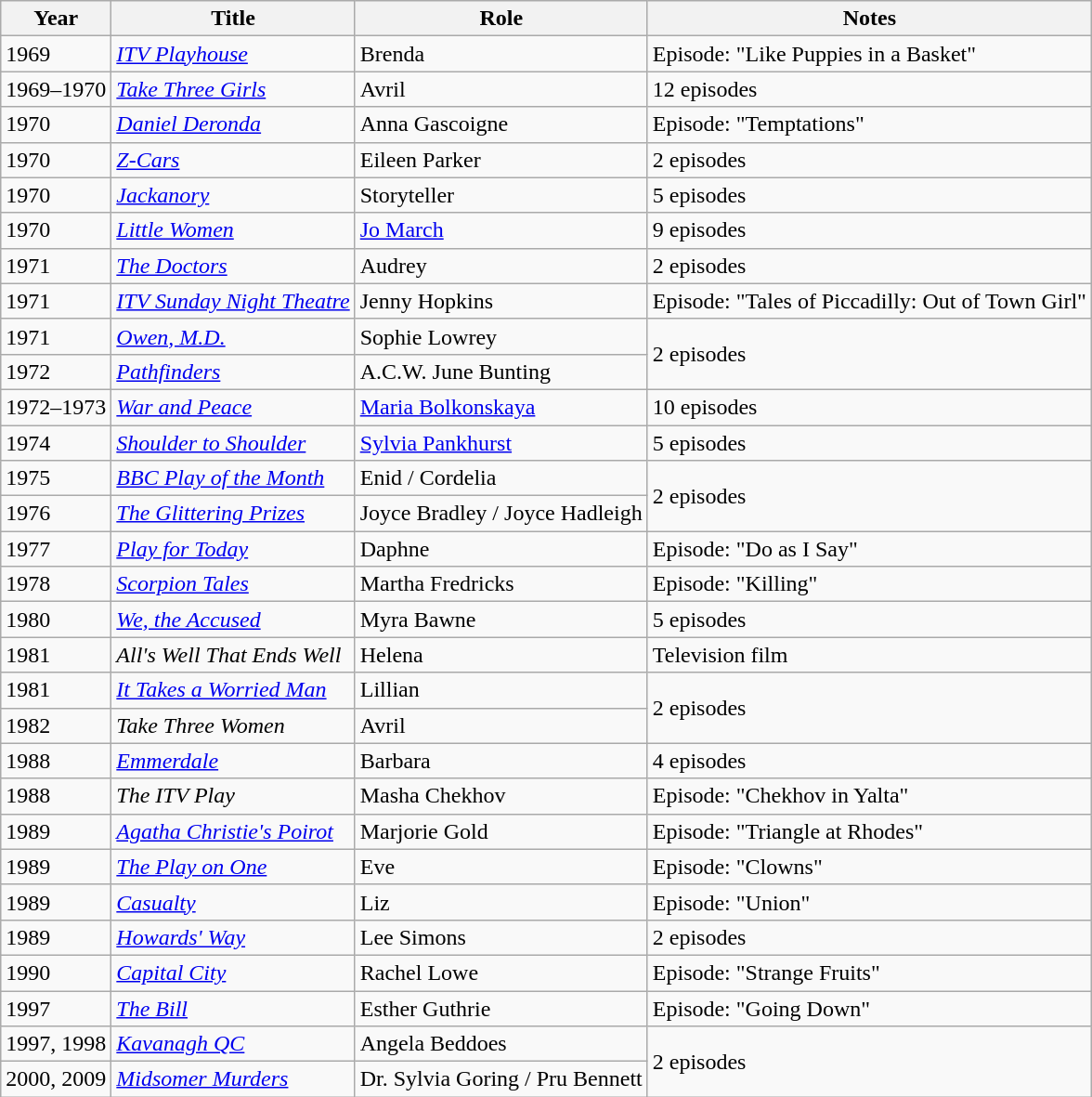<table class="wikitable sortable">
<tr>
<th>Year</th>
<th>Title</th>
<th>Role</th>
<th>Notes</th>
</tr>
<tr>
<td>1969</td>
<td><em><a href='#'>ITV Playhouse</a></em></td>
<td>Brenda</td>
<td>Episode: "Like Puppies in a Basket"</td>
</tr>
<tr>
<td>1969–1970</td>
<td><em><a href='#'>Take Three Girls</a></em></td>
<td>Avril</td>
<td>12 episodes</td>
</tr>
<tr>
<td>1970</td>
<td><a href='#'><em>Daniel Deronda</em></a></td>
<td>Anna Gascoigne</td>
<td>Episode: "Temptations"</td>
</tr>
<tr>
<td>1970</td>
<td><em><a href='#'>Z-Cars</a></em></td>
<td>Eileen Parker</td>
<td>2 episodes</td>
</tr>
<tr>
<td>1970</td>
<td><em><a href='#'>Jackanory</a></em></td>
<td>Storyteller</td>
<td>5 episodes</td>
</tr>
<tr>
<td>1970</td>
<td><em><a href='#'>Little Women</a></em></td>
<td><a href='#'>Jo March</a></td>
<td>9 episodes</td>
</tr>
<tr>
<td>1971</td>
<td><a href='#'><em>The Doctors</em></a></td>
<td>Audrey</td>
<td>2 episodes</td>
</tr>
<tr>
<td>1971</td>
<td><em><a href='#'>ITV Sunday Night Theatre</a></em></td>
<td>Jenny Hopkins</td>
<td>Episode: "Tales of Piccadilly: Out of Town Girl"</td>
</tr>
<tr>
<td>1971</td>
<td><em><a href='#'>Owen, M.D.</a></em></td>
<td>Sophie Lowrey</td>
<td rowspan="2">2 episodes</td>
</tr>
<tr>
<td>1972</td>
<td><a href='#'><em>Pathfinders</em></a></td>
<td>A.C.W. June Bunting</td>
</tr>
<tr>
<td>1972–1973</td>
<td><a href='#'><em>War and Peace</em></a></td>
<td><a href='#'>Maria Bolkonskaya</a></td>
<td>10 episodes</td>
</tr>
<tr>
<td>1974</td>
<td><em><a href='#'>Shoulder to Shoulder</a></em></td>
<td><a href='#'>Sylvia Pankhurst</a></td>
<td>5 episodes</td>
</tr>
<tr>
<td>1975</td>
<td><em><a href='#'>BBC Play of the Month</a></em></td>
<td>Enid / Cordelia</td>
<td rowspan="2">2 episodes</td>
</tr>
<tr>
<td>1976</td>
<td><em><a href='#'>The Glittering Prizes</a></em></td>
<td>Joyce Bradley / Joyce Hadleigh</td>
</tr>
<tr>
<td>1977</td>
<td><em><a href='#'>Play for Today</a></em></td>
<td>Daphne</td>
<td>Episode: "Do as I Say"</td>
</tr>
<tr>
<td>1978</td>
<td><em><a href='#'>Scorpion Tales</a></em></td>
<td>Martha Fredricks</td>
<td>Episode: "Killing"</td>
</tr>
<tr>
<td>1980</td>
<td><em><a href='#'>We, the Accused</a></em></td>
<td>Myra Bawne</td>
<td>5 episodes</td>
</tr>
<tr>
<td>1981</td>
<td><em>All's Well That Ends Well</em></td>
<td>Helena</td>
<td>Television film</td>
</tr>
<tr>
<td>1981</td>
<td><em><a href='#'>It Takes a Worried Man</a></em></td>
<td>Lillian</td>
<td rowspan="2">2 episodes</td>
</tr>
<tr>
<td>1982</td>
<td><em>Take Three Women</em></td>
<td>Avril</td>
</tr>
<tr>
<td>1988</td>
<td><em><a href='#'>Emmerdale</a></em></td>
<td>Barbara</td>
<td>4 episodes</td>
</tr>
<tr>
<td>1988</td>
<td><em>The ITV Play</em></td>
<td>Masha Chekhov</td>
<td>Episode: "Chekhov in Yalta"</td>
</tr>
<tr>
<td>1989</td>
<td><em><a href='#'>Agatha Christie's Poirot</a></em></td>
<td>Marjorie Gold</td>
<td>Episode: "Triangle at Rhodes"</td>
</tr>
<tr>
<td>1989</td>
<td><em><a href='#'>The Play on One</a></em></td>
<td>Eve</td>
<td>Episode: "Clowns"</td>
</tr>
<tr>
<td>1989</td>
<td><a href='#'><em>Casualty</em></a></td>
<td>Liz</td>
<td>Episode: "Union"</td>
</tr>
<tr>
<td>1989</td>
<td><em><a href='#'>Howards' Way</a></em></td>
<td>Lee Simons</td>
<td>2 episodes</td>
</tr>
<tr>
<td>1990</td>
<td><a href='#'><em>Capital City</em></a></td>
<td>Rachel Lowe</td>
<td>Episode: "Strange Fruits"</td>
</tr>
<tr>
<td>1997</td>
<td><em><a href='#'>The Bill</a></em></td>
<td>Esther Guthrie</td>
<td>Episode: "Going Down"</td>
</tr>
<tr>
<td>1997, 1998</td>
<td><em><a href='#'>Kavanagh QC</a></em></td>
<td>Angela Beddoes</td>
<td rowspan="2">2 episodes</td>
</tr>
<tr>
<td>2000, 2009</td>
<td><em><a href='#'>Midsomer Murders</a></em></td>
<td>Dr. Sylvia Goring / Pru Bennett</td>
</tr>
</table>
